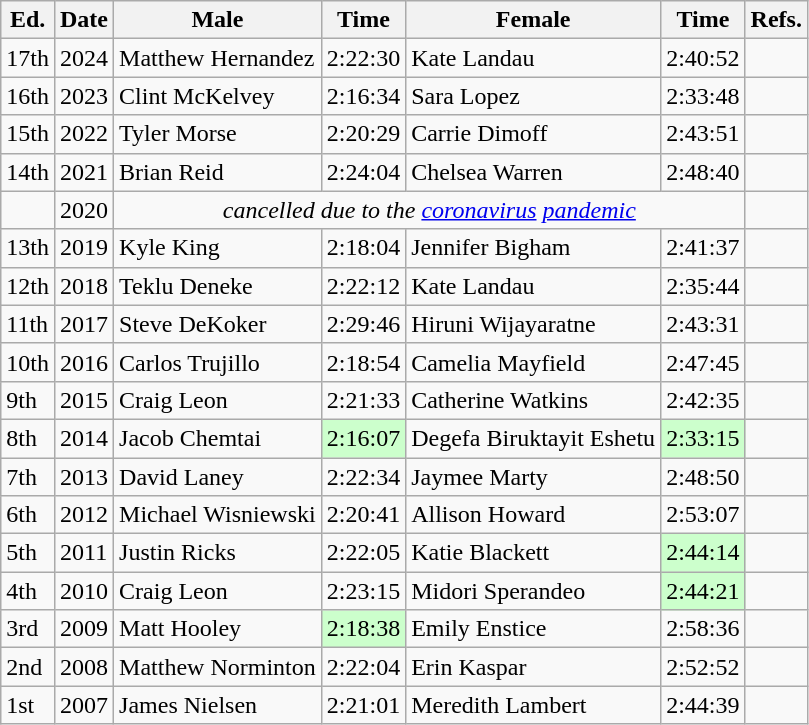<table class="wikitable sortable">
<tr>
<th scope="col">Ed.</th>
<th scope="col" data-sort-type="text">Date</th>
<th scope="col">Male</th>
<th scope="col">Time</th>
<th scope="col">Female</th>
<th scope="col">Time</th>
<th scope="col">Refs. </th>
</tr>
<tr>
<td>17th</td>
<td>2024</td>
<td>Matthew Hernandez</td>
<td>2:22:30</td>
<td>Kate Landau</td>
<td>2:40:52</td>
<td></td>
</tr>
<tr>
<td>16th</td>
<td>2023</td>
<td>Clint McKelvey</td>
<td>2:16:34</td>
<td>Sara Lopez</td>
<td>2:33:48</td>
<td></td>
</tr>
<tr>
<td>15th</td>
<td>2022</td>
<td>Tyler Morse</td>
<td>2:20:29</td>
<td>Carrie Dimoff</td>
<td>2:43:51</td>
<td></td>
</tr>
<tr>
<td>14th</td>
<td>2021</td>
<td>Brian Reid</td>
<td>2:24:04</td>
<td>Chelsea Warren</td>
<td>2:48:40</td>
<td></td>
</tr>
<tr>
<td></td>
<td>2020</td>
<td colspan="4" align="center" ><em>cancelled due to the <a href='#'>coronavirus</a> <a href='#'>pandemic</a></em></td>
<td></td>
</tr>
<tr>
<td>13th</td>
<td>2019</td>
<td>Kyle King</td>
<td>2:18:04</td>
<td>Jennifer Bigham</td>
<td>2:41:37</td>
<td></td>
</tr>
<tr>
<td>12th</td>
<td>2018</td>
<td>Teklu Deneke</td>
<td>2:22:12</td>
<td>Kate Landau</td>
<td>2:35:44</td>
<td></td>
</tr>
<tr>
<td>11th</td>
<td>2017</td>
<td>Steve DeKoker</td>
<td>2:29:46</td>
<td>Hiruni Wijayaratne</td>
<td>2:43:31</td>
<td></td>
</tr>
<tr>
<td>10th</td>
<td>2016</td>
<td>Carlos Trujillo</td>
<td>2:18:54</td>
<td>Camelia Mayfield</td>
<td>2:47:45</td>
<td></td>
</tr>
<tr>
<td>9th</td>
<td>2015</td>
<td>Craig Leon</td>
<td>2:21:33</td>
<td>Catherine Watkins</td>
<td>2:42:35</td>
<td></td>
</tr>
<tr>
<td>8th</td>
<td>2014</td>
<td>Jacob Chemtai</td>
<td bgcolor="#CCFFCC">2:16:07</td>
<td>Degefa Biruktayit Eshetu</td>
<td bgcolor="#CCFFCC">2:33:15</td>
<td></td>
</tr>
<tr>
<td>7th</td>
<td>2013</td>
<td>David Laney</td>
<td>2:22:34</td>
<td>Jaymee Marty</td>
<td>2:48:50</td>
<td></td>
</tr>
<tr>
<td>6th</td>
<td>2012</td>
<td>Michael Wisniewski</td>
<td>2:20:41</td>
<td>Allison Howard</td>
<td>2:53:07</td>
<td></td>
</tr>
<tr>
<td>5th</td>
<td>2011</td>
<td>Justin Ricks</td>
<td>2:22:05</td>
<td>Katie Blackett</td>
<td bgcolor="#CCFFCC">2:44:14</td>
<td></td>
</tr>
<tr>
<td>4th</td>
<td>2010</td>
<td>Craig Leon</td>
<td>2:23:15</td>
<td>Midori Sperandeo</td>
<td bgcolor="#CCFFCC">2:44:21</td>
<td></td>
</tr>
<tr>
<td>3rd</td>
<td>2009</td>
<td>Matt Hooley</td>
<td bgcolor="#CCFFCC">2:18:38</td>
<td>Emily Enstice</td>
<td>2:58:36</td>
<td></td>
</tr>
<tr>
<td>2nd</td>
<td>2008</td>
<td>Matthew Norminton</td>
<td>2:22:04</td>
<td>Erin Kaspar</td>
<td>2:52:52</td>
<td></td>
</tr>
<tr>
<td>1st</td>
<td>2007</td>
<td>James Nielsen</td>
<td>2:21:01</td>
<td>Meredith Lambert</td>
<td>2:44:39</td>
<td></td>
</tr>
</table>
